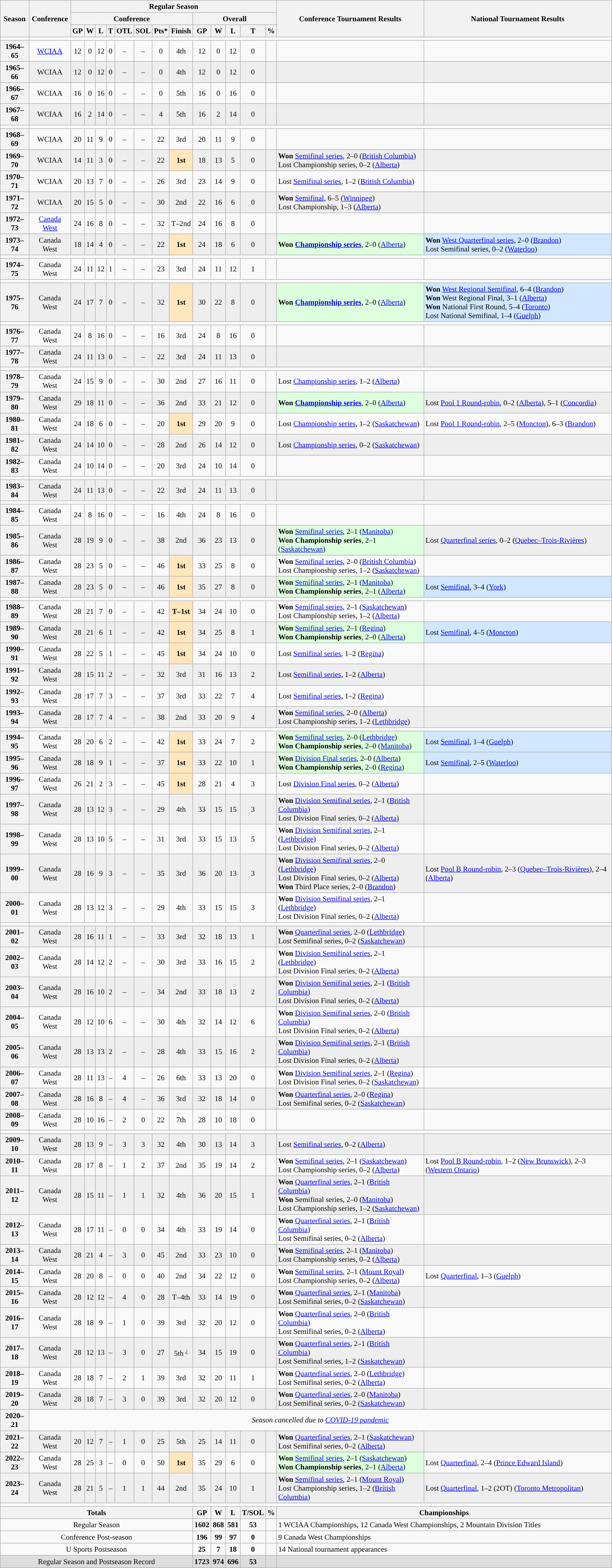<table class="wikitable" style="text-align: center; font-size: 95%">
<tr>
<th rowspan="3">Season</th>
<th rowspan="3">Conference</th>
<th colspan="13">Regular Season</th>
<th rowspan="3">Conference Tournament Results</th>
<th rowspan="3">National Tournament Results</th>
</tr>
<tr>
<th colspan="8">Conference</th>
<th colspan="5">Overall</th>
</tr>
<tr>
<th>GP</th>
<th>W</th>
<th>L</th>
<th>T</th>
<th>OTL</th>
<th>SOL</th>
<th>Pts*</th>
<th>Finish</th>
<th>GP</th>
<th>W</th>
<th>L</th>
<th>T</th>
<th>%</th>
</tr>
<tr>
<td><strong><a href='#'></a> </strong></td>
</tr>
<tr>
<th>1964–65</th>
<td><a href='#'>WCIAA</a></td>
<td>12</td>
<td>0</td>
<td>12</td>
<td>0</td>
<td>–</td>
<td>–</td>
<td>0</td>
<td>4th</td>
<td>12</td>
<td>0</td>
<td>12</td>
<td>0</td>
<td></td>
<td align="left"></td>
<td align="left"></td>
</tr>
<tr bgcolor=eeeeee>
<th>1965–66</th>
<td>WCIAA</td>
<td>12</td>
<td>0</td>
<td>12</td>
<td>0</td>
<td>–</td>
<td>–</td>
<td>0</td>
<td>4th</td>
<td>12</td>
<td>0</td>
<td>12</td>
<td>0</td>
<td></td>
<td align="left"></td>
<td align="left"></td>
</tr>
<tr>
<th>1966–67</th>
<td>WCIAA</td>
<td>16</td>
<td>0</td>
<td>16</td>
<td>0</td>
<td>–</td>
<td>–</td>
<td>0</td>
<td>5th</td>
<td>16</td>
<td>0</td>
<td>16</td>
<td>0</td>
<td></td>
<td align="left"></td>
<td align="left"></td>
</tr>
<tr bgcolor=eeeeee>
<th>1967–68</th>
<td>WCIAA</td>
<td>16</td>
<td>2</td>
<td>14</td>
<td>0</td>
<td>–</td>
<td>–</td>
<td>4</td>
<td>5th</td>
<td>16</td>
<td>2</td>
<td>14</td>
<td>0</td>
<td></td>
<td align="left"></td>
<td align="left"></td>
</tr>
<tr>
<td><strong><a href='#'></a> </strong></td>
</tr>
<tr>
<th>1968–69</th>
<td>WCIAA</td>
<td>20</td>
<td>11</td>
<td>9</td>
<td>0</td>
<td>–</td>
<td>–</td>
<td>22</td>
<td>3rd</td>
<td>20</td>
<td>11</td>
<td>9</td>
<td>0</td>
<td></td>
<td align="left"></td>
<td align="left"></td>
</tr>
<tr bgcolor=eeeeee>
<th>1969–70</th>
<td>WCIAA</td>
<td>14</td>
<td>11</td>
<td>3</td>
<td>0</td>
<td>–</td>
<td>–</td>
<td>22</td>
<td style="background: #FFE6BD;"><strong>1st</strong></td>
<td>18</td>
<td>13</td>
<td>5</td>
<td>0</td>
<td></td>
<td align="left"><strong>Won</strong> <a href='#'>Semifinal series</a>, 2–0 (<a href='#'>British Columbia</a>)<br>Lost Championship series, 0–2 (<a href='#'>Alberta</a>)</td>
<td align="left"></td>
</tr>
<tr>
<th>1970–71</th>
<td>WCIAA</td>
<td>20</td>
<td>13</td>
<td>7</td>
<td>0</td>
<td>–</td>
<td>–</td>
<td>26</td>
<td>3rd</td>
<td>23</td>
<td>14</td>
<td>9</td>
<td>0</td>
<td></td>
<td align="left">Lost <a href='#'>Semifinal series</a>, 1–2 (<a href='#'>British Columbia</a>)</td>
<td align="left"></td>
</tr>
<tr bgcolor=eeeeee>
<th>1971–72</th>
<td>WCIAA</td>
<td>20</td>
<td>15</td>
<td>5</td>
<td>0</td>
<td>–</td>
<td>–</td>
<td>30</td>
<td>2nd</td>
<td>22</td>
<td>16</td>
<td>6</td>
<td>0</td>
<td></td>
<td align="left"><strong>Won</strong> <a href='#'>Semifinal</a>, 6–5 (<a href='#'>Winnipeg</a>)<br>Lost Championship, 1–3 (<a href='#'>Alberta</a>)</td>
<td align="left"></td>
</tr>
<tr>
<th>1972–73</th>
<td><a href='#'>Canada West</a></td>
<td>24</td>
<td>16</td>
<td>8</td>
<td>0</td>
<td>–</td>
<td>–</td>
<td>32</td>
<td>T–2nd</td>
<td>24</td>
<td>16</td>
<td>8</td>
<td>0</td>
<td></td>
<td align="left"></td>
<td align="left"></td>
</tr>
<tr bgcolor=eeeeee>
<th>1973–74</th>
<td>Canada West</td>
<td>18</td>
<td>14</td>
<td>4</td>
<td>0</td>
<td>–</td>
<td>–</td>
<td>22</td>
<td style="background: #FFE6BD;"><strong>1st</strong></td>
<td>24</td>
<td>18</td>
<td>6</td>
<td>0</td>
<td></td>
<td bgcolor="#ddffdd" align="left"><strong>Won <a href='#'>Championship series</a></strong>, 2–0 (<a href='#'>Alberta</a>)</td>
<td bgcolor="#D0E7FF" align="left"><strong>Won</strong> <a href='#'>West Quarterfinal series</a>, 2–0 (<a href='#'>Brandon</a>)<br>Lost Semifinal series, 0–2 (<a href='#'>Waterloo</a>)</td>
</tr>
<tr>
<td><strong> </strong></td>
</tr>
<tr>
<th>1974–75</th>
<td>Canada West</td>
<td>24</td>
<td>11</td>
<td>12</td>
<td>1</td>
<td>–</td>
<td>–</td>
<td>23</td>
<td>3rd</td>
<td>24</td>
<td>11</td>
<td>12</td>
<td>1</td>
<td></td>
<td align="left"></td>
<td align="left"></td>
</tr>
<tr>
<td><strong><a href='#'></a> </strong></td>
</tr>
<tr bgcolor=eeeeee>
<th>1975–76</th>
<td>Canada West</td>
<td>24</td>
<td>17</td>
<td>7</td>
<td>0</td>
<td>–</td>
<td>–</td>
<td>32</td>
<td style="background: #FFE6BD;"><strong>1st</strong></td>
<td>30</td>
<td>22</td>
<td>8</td>
<td>0</td>
<td></td>
<td bgcolor="#ddffdd" align="left"><strong>Won <a href='#'>Championship series</a></strong>, 2–0 (<a href='#'>Alberta</a>)</td>
<td bgcolor="#D0E7FF" align="left"><strong>Won</strong> <a href='#'>West Regional Semifinal</a>, 6–4 (<a href='#'>Brandon</a>)<br><strong>Won</strong> West Regional Final, 3–1 (<a href='#'>Alberta</a>)<br><strong>Won</strong> National First Round, 5–4 (<a href='#'>Toronto</a>)<br>Lost National Semifinal, 1–4 (<a href='#'>Guelph</a>)</td>
</tr>
<tr>
<td><strong> </strong></td>
</tr>
<tr>
<th>1976–77</th>
<td>Canada West</td>
<td>24</td>
<td>8</td>
<td>16</td>
<td>0</td>
<td>–</td>
<td>–</td>
<td>16</td>
<td>3rd</td>
<td>24</td>
<td>8</td>
<td>16</td>
<td>0</td>
<td></td>
<td align="left"></td>
<td align="left"></td>
</tr>
<tr bgcolor=eeeeee>
<th>1977–78</th>
<td>Canada West</td>
<td>24</td>
<td>11</td>
<td>13</td>
<td>0</td>
<td>–</td>
<td>–</td>
<td>22</td>
<td>3rd</td>
<td>24</td>
<td>11</td>
<td>13</td>
<td>0</td>
<td></td>
<td align="left"></td>
<td align="left"></td>
</tr>
<tr>
<td><strong><a href='#'></a> </strong></td>
</tr>
<tr>
<th>1978–79</th>
<td>Canada West</td>
<td>24</td>
<td>15</td>
<td>9</td>
<td>0</td>
<td>–</td>
<td>–</td>
<td>30</td>
<td>2nd</td>
<td>27</td>
<td>16</td>
<td>11</td>
<td>0</td>
<td></td>
<td align="left">Lost <a href='#'>Championship series</a>, 1–2 (<a href='#'>Alberta</a>)</td>
<td align="left"></td>
</tr>
<tr bgcolor=eeeeee>
<th>1979–80</th>
<td>Canada West</td>
<td>29</td>
<td>18</td>
<td>11</td>
<td>0</td>
<td>–</td>
<td>–</td>
<td>36</td>
<td>2nd</td>
<td>33</td>
<td>21</td>
<td>12</td>
<td>0</td>
<td></td>
<td bgcolor="#ddffdd" align="left"><strong>Won <a href='#'>Championship series</a></strong>, 2–0 (<a href='#'>Alberta</a>)</td>
<td align="left">Lost <a href='#'>Pool 1 Round-robin</a>, 0–2 (<a href='#'>Alberta</a>), 5–1 (<a href='#'>Concordia</a>)</td>
</tr>
<tr>
<th>1980–81</th>
<td>Canada West</td>
<td>24</td>
<td>18</td>
<td>6</td>
<td>0</td>
<td>–</td>
<td>–</td>
<td>20</td>
<td style="background: #FFE6BD;"><strong>1st</strong></td>
<td>29</td>
<td>20</td>
<td>9</td>
<td>0</td>
<td></td>
<td align="left">Lost <a href='#'>Championship series</a>, 1–2 (<a href='#'>Saskatchewan</a>)</td>
<td align="left">Lost <a href='#'>Pool 1 Round-robin</a>, 2–5 (<a href='#'>Moncton</a>), 6–3 (<a href='#'>Brandon</a>)</td>
</tr>
<tr bgcolor=eeeeee>
<th>1981–82</th>
<td>Canada West</td>
<td>24</td>
<td>14</td>
<td>10</td>
<td>0</td>
<td>–</td>
<td>–</td>
<td>28</td>
<td>2nd</td>
<td>26</td>
<td>14</td>
<td>12</td>
<td>0</td>
<td></td>
<td align="left">Lost <a href='#'>Championship series</a>, 0–2 (<a href='#'>Saskatchewan</a>)</td>
<td align="left"></td>
</tr>
<tr>
<th>1982–83</th>
<td>Canada West</td>
<td>24</td>
<td>10</td>
<td>14</td>
<td>0</td>
<td>–</td>
<td>–</td>
<td>20</td>
<td>3rd</td>
<td>24</td>
<td>10</td>
<td>14</td>
<td>0</td>
<td></td>
<td align="left"></td>
<td align="left"></td>
</tr>
<tr>
<td><strong> </strong></td>
</tr>
<tr bgcolor=eeeeee>
<th>1983–84</th>
<td>Canada West</td>
<td>24</td>
<td>11</td>
<td>13</td>
<td>0</td>
<td>–</td>
<td>–</td>
<td>22</td>
<td>3rd</td>
<td>24</td>
<td>11</td>
<td>13</td>
<td>0</td>
<td></td>
<td align="left"></td>
<td align="left"></td>
</tr>
<tr>
<td><strong><a href='#'></a> </strong></td>
</tr>
<tr>
<th>1984–85</th>
<td>Canada West</td>
<td>24</td>
<td>8</td>
<td>16</td>
<td>0</td>
<td>–</td>
<td>–</td>
<td>16</td>
<td>4th</td>
<td>24</td>
<td>8</td>
<td>16</td>
<td>0</td>
<td></td>
<td align="left"></td>
<td align="left"></td>
</tr>
<tr bgcolor=eeeeee>
<th>1985–86</th>
<td>Canada West</td>
<td>28</td>
<td>19</td>
<td>9</td>
<td>0</td>
<td>–</td>
<td>–</td>
<td>38</td>
<td>2nd</td>
<td>36</td>
<td>23</td>
<td>13</td>
<td>0</td>
<td></td>
<td bgcolor="#ddffdd" align="left"><strong>Won</strong> <a href='#'>Semifinal series</a>, 2–1 (<a href='#'>Manitoba</a>)<br><strong>Won Championship series</strong>, 2–1 (<a href='#'>Saskatchewan</a>)</td>
<td align="left">Lost <a href='#'>Quarterfinal series</a>, 0–2 (<a href='#'>Quebec–Trois-Rivières</a>)</td>
</tr>
<tr>
<th>1986–87</th>
<td>Canada West</td>
<td>28</td>
<td>23</td>
<td>5</td>
<td>0</td>
<td>–</td>
<td>–</td>
<td>46</td>
<td style="background: #FFE6BD;"><strong>1st</strong></td>
<td>33</td>
<td>25</td>
<td>8</td>
<td>0</td>
<td></td>
<td align="left"><strong>Won</strong> <a href='#'>Semifinal series</a>, 2–0 (<a href='#'>British Columbia</a>)<br>Lost Championship series, 1–2 (<a href='#'>Saskatchewan</a>)</td>
<td align="left"></td>
</tr>
<tr bgcolor=eeeeee>
<th>1987–88</th>
<td>Canada West</td>
<td>28</td>
<td>23</td>
<td>5</td>
<td>0</td>
<td>–</td>
<td>–</td>
<td>46</td>
<td style="background: #FFE6BD;"><strong>1st</strong></td>
<td>35</td>
<td>27</td>
<td>8</td>
<td>0</td>
<td></td>
<td bgcolor="#ddffdd" align="left"><strong>Won</strong> <a href='#'>Semifinal series</a>, 2–1 (<a href='#'>Manitoba</a>)<br><strong>Won Championship series</strong>, 2–1 (<a href='#'>Alberta</a>)</td>
<td bgcolor="#D0E7FF" align="left">Lost <a href='#'>Semifinal</a>, 3–4 (<a href='#'>York</a>)</td>
</tr>
<tr>
<td><strong><a href='#'></a> </strong></td>
</tr>
<tr>
<th>1988–89</th>
<td>Canada West</td>
<td>28</td>
<td>21</td>
<td>7</td>
<td>0</td>
<td>–</td>
<td>–</td>
<td>42</td>
<td style="background: #FFE6BD;"><strong>T–1st</strong></td>
<td>34</td>
<td>24</td>
<td>10</td>
<td>0</td>
<td></td>
<td align="left"><strong>Won</strong> <a href='#'>Semifinal series</a>, 2–1 (<a href='#'>Saskatchewan</a>)<br>Lost Championship series, 1–2 (<a href='#'>Alberta</a>)</td>
<td align="left"></td>
</tr>
<tr bgcolor=eeeeee>
<th>1989–90</th>
<td>Canada West</td>
<td>28</td>
<td>21</td>
<td>6</td>
<td>1</td>
<td>–</td>
<td>–</td>
<td>42</td>
<td style="background: #FFE6BD;"><strong>1st</strong></td>
<td>34</td>
<td>25</td>
<td>8</td>
<td>1</td>
<td></td>
<td bgcolor="#ddffdd" align="left"><strong>Won</strong> <a href='#'>Semifinal series</a>, 2–1 (<a href='#'>Regina</a>)<br><strong>Won Championship series</strong>, 2–0 (<a href='#'>Alberta</a>)</td>
<td bgcolor="#D0E7FF" align="left">Lost <a href='#'>Semifinal</a>, 4–5 (<a href='#'>Moncton</a>)</td>
</tr>
<tr>
<th>1990–91</th>
<td>Canada West</td>
<td>28</td>
<td>22</td>
<td>5</td>
<td>1</td>
<td>–</td>
<td>–</td>
<td>45</td>
<td style="background: #FFE6BD;"><strong>1st</strong></td>
<td>34</td>
<td>24</td>
<td>10</td>
<td>0</td>
<td></td>
<td align="left">Lost <a href='#'>Semifinal series</a>, 1–2 (<a href='#'>Regina</a>)</td>
<td align="left"></td>
</tr>
<tr bgcolor=eeeeee>
<th>1991–92</th>
<td>Canada West</td>
<td>28</td>
<td>15</td>
<td>11</td>
<td>2</td>
<td>–</td>
<td>–</td>
<td>32</td>
<td>3rd</td>
<td>31</td>
<td>16</td>
<td>13</td>
<td>2</td>
<td></td>
<td align="left">Lost <a href='#'>Semifinal series</a>, 1–2 (<a href='#'>Alberta</a>)</td>
<td align="left"></td>
</tr>
<tr>
<th>1992–93</th>
<td>Canada West</td>
<td>28</td>
<td>17</td>
<td>7</td>
<td>3</td>
<td>–</td>
<td>–</td>
<td>37</td>
<td>3rd</td>
<td>33</td>
<td>22</td>
<td>7</td>
<td>4</td>
<td></td>
<td align="left">Lost <a href='#'>Semifinal series</a>, 1–2 (<a href='#'>Regina</a>)</td>
<td align="left"></td>
</tr>
<tr bgcolor=eeeeee>
<th>1993–94</th>
<td>Canada West</td>
<td>28</td>
<td>17</td>
<td>7</td>
<td>4</td>
<td>–</td>
<td>–</td>
<td>38</td>
<td>2nd</td>
<td>33</td>
<td>20</td>
<td>9</td>
<td>4</td>
<td></td>
<td align="left"><strong>Won</strong> <a href='#'>Semifinal series</a>, 2–0 (<a href='#'>Alberta</a>)<br>Lost Championship series, 1–2 (<a href='#'>Lethbridge</a>)</td>
<td align="left"></td>
</tr>
<tr>
<td><strong><a href='#'></a> </strong></td>
</tr>
<tr>
<th>1994–95</th>
<td>Canada West</td>
<td>28</td>
<td>20</td>
<td>6</td>
<td>2</td>
<td>–</td>
<td>–</td>
<td>42</td>
<td style="background: #FFE6BD;"><strong>1st</strong></td>
<td>33</td>
<td>24</td>
<td>7</td>
<td>2</td>
<td></td>
<td bgcolor="#ddffdd" align="left"><strong>Won</strong> <a href='#'>Semifinal series</a>, 2–0 (<a href='#'>Lethbridge</a>)<br><strong>Won Championship series</strong>, 2–0 (<a href='#'>Manitoba</a>)</td>
<td bgcolor="#D0E7FF" align="left">Lost <a href='#'>Semifinal</a>, 1–4 (<a href='#'>Guelph</a>)</td>
</tr>
<tr bgcolor=eeeeee>
<th>1995–96</th>
<td>Canada West</td>
<td>28</td>
<td>18</td>
<td>9</td>
<td>1</td>
<td>–</td>
<td>–</td>
<td>37</td>
<td style="background: #FFE6BD;"><strong>1st</strong></td>
<td>33</td>
<td>22</td>
<td>10</td>
<td>1</td>
<td></td>
<td bgcolor="#ddffdd" align="left"><strong>Won</strong> <a href='#'>Division Final series</a>, 2–0 (<a href='#'>Alberta</a>)<br><strong>Won Championship series</strong>, 2–0 (<a href='#'>Regina</a>)</td>
<td bgcolor="#D0E7FF" align="left">Lost <a href='#'>Semifinal</a>, 2–5 (<a href='#'>Waterloo</a>)</td>
</tr>
<tr>
<th>1996–97</th>
<td>Canada West</td>
<td>26</td>
<td>21</td>
<td>2</td>
<td>3</td>
<td>–</td>
<td>–</td>
<td>45</td>
<td style="background: #FFE6BD;"><strong>1st</strong></td>
<td>28</td>
<td>21</td>
<td>4</td>
<td>3</td>
<td></td>
<td align="left">Lost <a href='#'>Division Final series</a>, 0–2 (<a href='#'>Alberta</a>)</td>
<td align="left"></td>
</tr>
<tr bgcolor=eeeeee>
<th>1997–98</th>
<td>Canada West</td>
<td>28</td>
<td>13</td>
<td>12</td>
<td>3</td>
<td>–</td>
<td>–</td>
<td>29</td>
<td>4th</td>
<td>33</td>
<td>15</td>
<td>15</td>
<td>3</td>
<td></td>
<td align="left"><strong>Won</strong> <a href='#'>Division Semifinal series</a>, 2–1 (<a href='#'>British Columbia</a>)<br>Lost Division Final series, 0–2 (<a href='#'>Alberta</a>)</td>
<td align="left"></td>
</tr>
<tr>
<th>1998–99</th>
<td>Canada West</td>
<td>28</td>
<td>13</td>
<td>10</td>
<td>5</td>
<td>–</td>
<td>–</td>
<td>31</td>
<td>3rd</td>
<td>33</td>
<td>15</td>
<td>13</td>
<td>5</td>
<td></td>
<td align="left"><strong>Won</strong> <a href='#'>Division Semifinal series</a>, 2–1 (<a href='#'>Lethbridge</a>)<br>Lost Division Final series, 0–2 (<a href='#'>Alberta</a>)</td>
<td align="left"></td>
</tr>
<tr bgcolor=eeeeee>
<th>1999–00</th>
<td>Canada West</td>
<td>28</td>
<td>16</td>
<td>9</td>
<td>3</td>
<td>–</td>
<td>–</td>
<td>35</td>
<td>3rd</td>
<td>36</td>
<td>20</td>
<td>13</td>
<td>3</td>
<td></td>
<td align="left"><strong>Won</strong> <a href='#'>Division Semifinal series</a>, 2–0 (<a href='#'>Lethbridge</a>)<br>Lost Division Final series, 0–2 (<a href='#'>Alberta</a>)<br><strong>Won</strong> Third Place series, 2–0 (<a href='#'>Brandon</a>)</td>
<td align="left">Lost <a href='#'>Pool B Round-robin</a>, 2–3 (<a href='#'>Quebec–Trois-Rivières</a>), 2–4 (<a href='#'>Alberta</a>)</td>
</tr>
<tr>
<th>2000–01</th>
<td>Canada West</td>
<td>28</td>
<td>13</td>
<td>12</td>
<td>3</td>
<td>–</td>
<td>–</td>
<td>29</td>
<td>4th</td>
<td>33</td>
<td>15</td>
<td>15</td>
<td>3</td>
<td></td>
<td align="left"><strong>Won</strong> <a href='#'>Division Semifinal series</a>, 2–1 (<a href='#'>Lethbridge</a>)<br>Lost Division Final series, 0–2 (<a href='#'>Alberta</a>)</td>
<td align="left"></td>
</tr>
<tr>
<td><strong> </strong></td>
</tr>
<tr bgcolor=eeeeee>
<th>2001–02</th>
<td>Canada West</td>
<td>28</td>
<td>16</td>
<td>11</td>
<td>1</td>
<td>–</td>
<td>–</td>
<td>33</td>
<td>3rd</td>
<td>32</td>
<td>18</td>
<td>13</td>
<td>1</td>
<td></td>
<td align="left"><strong>Won</strong> <a href='#'>Quarterfinal series</a>, 2–0 (<a href='#'>Lethbridge</a>)<br>Lost Semifinal series, 0–2 (<a href='#'>Saskatchewan</a>)</td>
<td align="left"></td>
</tr>
<tr>
<th>2002–03</th>
<td>Canada West</td>
<td>28</td>
<td>14</td>
<td>12</td>
<td>2</td>
<td>–</td>
<td>–</td>
<td>30</td>
<td>3rd</td>
<td>33</td>
<td>16</td>
<td>15</td>
<td>2</td>
<td></td>
<td align="left"><strong>Won</strong> <a href='#'>Division Semifinal series</a>, 2–1 (<a href='#'>Lethbridge</a>)<br>Lost Division Final series, 0–2 (<a href='#'>Alberta</a>)</td>
<td align="left"></td>
</tr>
<tr bgcolor=eeeeee>
<th>2003–04</th>
<td>Canada West</td>
<td>28</td>
<td>16</td>
<td>10</td>
<td>2</td>
<td>–</td>
<td>–</td>
<td>34</td>
<td>2nd</td>
<td>33</td>
<td>18</td>
<td>13</td>
<td>2</td>
<td></td>
<td align="left"><strong>Won</strong> <a href='#'>Division Semifinal series</a>, 2–1 (<a href='#'>British Columbia</a>)<br>Lost Division Final series, 0–2 (<a href='#'>Alberta</a>)</td>
<td align="left"></td>
</tr>
<tr>
<th>2004–05</th>
<td>Canada West</td>
<td>28</td>
<td>12</td>
<td>10</td>
<td>6</td>
<td>–</td>
<td>–</td>
<td>30</td>
<td>4th</td>
<td>32</td>
<td>14</td>
<td>12</td>
<td>6</td>
<td></td>
<td align="left"><strong>Won</strong> <a href='#'>Division Semifinal series</a>, 2–0 (<a href='#'>British Columbia</a>)<br>Lost Division Final series, 0–2 (<a href='#'>Alberta</a>)</td>
<td align="left"></td>
</tr>
<tr bgcolor=eeeeee>
<th>2005–06</th>
<td>Canada West</td>
<td>28</td>
<td>13</td>
<td>13</td>
<td>2</td>
<td>–</td>
<td>–</td>
<td>28</td>
<td>4th</td>
<td>33</td>
<td>15</td>
<td>16</td>
<td>2</td>
<td></td>
<td align="left"><strong>Won</strong> <a href='#'>Division Semifinal series</a>, 2–1 (<a href='#'>British Columbia</a>)<br>Lost Division Final series, 0–2 (<a href='#'>Alberta</a>)</td>
<td align="left"></td>
</tr>
<tr>
<th>2006–07</th>
<td>Canada West</td>
<td>28</td>
<td>11</td>
<td>13</td>
<td>–</td>
<td>4</td>
<td>–</td>
<td>26</td>
<td>6th</td>
<td>33</td>
<td>13</td>
<td>20</td>
<td>0</td>
<td></td>
<td align="left"><strong>Won</strong> <a href='#'>Division Semifinal series</a>, 2–1 (<a href='#'>Regina</a>)<br>Lost Division Final series, 0–2 (<a href='#'>Saskatchewan</a>)</td>
<td align="left"></td>
</tr>
<tr bgcolor=eeeeee>
<th>2007–08</th>
<td>Canada West</td>
<td>28</td>
<td>16</td>
<td>8</td>
<td>–</td>
<td>4</td>
<td>–</td>
<td>36</td>
<td>3rd</td>
<td>32</td>
<td>18</td>
<td>14</td>
<td>0</td>
<td></td>
<td align="left"><strong>Won</strong> <a href='#'>Quarterfinal series</a>, 2–0 (<a href='#'>Regina</a>)<br>Lost Semifinal series, 0–2 (<a href='#'>Saskatchewan</a>)</td>
<td align="left"></td>
</tr>
<tr>
<th>2008–09</th>
<td>Canada West</td>
<td>28</td>
<td>10</td>
<td>16</td>
<td>–</td>
<td>2</td>
<td>0</td>
<td>22</td>
<td>7th</td>
<td>28</td>
<td>10</td>
<td>18</td>
<td>0</td>
<td></td>
<td align="left"></td>
<td align="left"></td>
</tr>
<tr>
<td><strong><a href='#'></a> </strong></td>
</tr>
<tr bgcolor=eeeeee>
<th>2009–10</th>
<td>Canada West</td>
<td>28</td>
<td>13</td>
<td>9</td>
<td>–</td>
<td>3</td>
<td>3</td>
<td>32</td>
<td>4th</td>
<td>30</td>
<td>13</td>
<td>14</td>
<td>3</td>
<td></td>
<td align="left">Lost <a href='#'>Semifinal series</a>, 0–2 (<a href='#'>Alberta</a>)</td>
<td align="left"></td>
</tr>
<tr>
<th>2010–11</th>
<td>Canada West</td>
<td>28</td>
<td>17</td>
<td>8</td>
<td>–</td>
<td>1</td>
<td>2</td>
<td>37</td>
<td>2nd</td>
<td>35</td>
<td>19</td>
<td>14</td>
<td>2</td>
<td></td>
<td align="left"><strong>Won</strong> <a href='#'>Semifinal series</a>, 2–1 (<a href='#'>Saskatchewan</a>)<br>Lost Championship series, 0–2 (<a href='#'>Alberta</a>)</td>
<td align="left">Lost <a href='#'>Pool B Round-robin</a>, 1–2 (<a href='#'>New Brunswick</a>), 2–3 (<a href='#'>Western Ontario</a>)</td>
</tr>
<tr bgcolor=eeeeee>
<th>2011–12</th>
<td>Canada West</td>
<td>28</td>
<td>15</td>
<td>11</td>
<td>–</td>
<td>1</td>
<td>1</td>
<td>32</td>
<td>4th</td>
<td>36</td>
<td>20</td>
<td>15</td>
<td>1</td>
<td></td>
<td align="left"><strong>Won</strong> <a href='#'>Quarterfinal series</a>, 2–1 (<a href='#'>British Columbia</a>)<br><strong>Won</strong> Semifinal series, 2–0 (<a href='#'>Manitoba</a>)<br>Lost Championship series, 1–2 (<a href='#'>Saskatchewan</a>)</td>
<td align="left"></td>
</tr>
<tr>
<th>2012–13</th>
<td>Canada West</td>
<td>28</td>
<td>17</td>
<td>11</td>
<td>–</td>
<td>0</td>
<td>0</td>
<td>34</td>
<td>4th</td>
<td>33</td>
<td>19</td>
<td>14</td>
<td>0</td>
<td></td>
<td align="left"><strong>Won</strong> <a href='#'>Quarterfinal series</a>, 2–1 (<a href='#'>British Columbia</a>)<br>Lost Semifinal series, 0–2 (<a href='#'>Alberta</a>)</td>
<td align="left"></td>
</tr>
<tr bgcolor=eeeeee>
<th>2013–14</th>
<td>Canada West</td>
<td>28</td>
<td>21</td>
<td>4</td>
<td>–</td>
<td>3</td>
<td>0</td>
<td>45</td>
<td>2nd</td>
<td>33</td>
<td>23</td>
<td>10</td>
<td>0</td>
<td></td>
<td align="left"><strong>Won</strong> <a href='#'>Semifinal series</a>, 2–1 (<a href='#'>Manitoba</a>)<br>Lost Championship series, 0–2 (<a href='#'>Alberta</a>)</td>
<td align="left"></td>
</tr>
<tr>
<th>2014–15</th>
<td>Canada West</td>
<td>28</td>
<td>20</td>
<td>8</td>
<td>–</td>
<td>0</td>
<td>0</td>
<td>40</td>
<td>2nd</td>
<td>34</td>
<td>22</td>
<td>12</td>
<td>0</td>
<td></td>
<td align="left"><strong>Won</strong> <a href='#'>Semifinal series</a>, 2–1 (<a href='#'>Mount Royal</a>)<br>Lost Championship series, 0–2 (<a href='#'>Alberta</a>)</td>
<td align="left">Lost <a href='#'>Quarterfinal</a>, 1–3 (<a href='#'>Guelph</a>)</td>
</tr>
<tr bgcolor=eeeeee>
<th>2015–16</th>
<td>Canada West</td>
<td>28</td>
<td>12</td>
<td>12</td>
<td>–</td>
<td>4</td>
<td>0</td>
<td>28</td>
<td>T–4th</td>
<td>33</td>
<td>14</td>
<td>19</td>
<td>0</td>
<td></td>
<td align="left"><strong>Won</strong> <a href='#'>Quarterfinal series</a>, 2–1 (<a href='#'>Manitoba</a>)<br>Lost Semifinal series, 0–2 (<a href='#'>Saskatchewan</a>)</td>
<td align="left"></td>
</tr>
<tr>
<th>2016–17</th>
<td>Canada West</td>
<td>28</td>
<td>18</td>
<td>9</td>
<td>–</td>
<td>1</td>
<td>0</td>
<td>39</td>
<td>3rd</td>
<td>32</td>
<td>20</td>
<td>12</td>
<td>0</td>
<td></td>
<td align="left"><strong>Won</strong> <a href='#'>Quarterfinal series</a>, 2–0 (<a href='#'>British Columbia</a>)<br>Lost Semifinal series, 0–2 (<a href='#'>Alberta</a>)</td>
<td align="left"></td>
</tr>
<tr bgcolor=eeeeee>
<th>2017–18</th>
<td>Canada West</td>
<td>28</td>
<td>12</td>
<td>13</td>
<td>–</td>
<td>3</td>
<td>0</td>
<td>27</td>
<td>5th <sup>¿</sup></td>
<td>34</td>
<td>15</td>
<td>19</td>
<td>0</td>
<td></td>
<td align="left"><strong>Won</strong> <a href='#'>Quarterfinal series</a>, 2–1 (<a href='#'>British Columbia</a>)<br>Lost Semifinal series, 1–2 (<a href='#'>Saskatchewan</a>)</td>
<td align="left"></td>
</tr>
<tr>
<th>2018–19</th>
<td>Canada West</td>
<td>28</td>
<td>18</td>
<td>7</td>
<td>–</td>
<td>2</td>
<td>1</td>
<td>39</td>
<td>3rd</td>
<td>32</td>
<td>20</td>
<td>11</td>
<td>1</td>
<td></td>
<td align="left"><strong>Won</strong> <a href='#'>Quarterfinal series</a>, 2–0 (<a href='#'>Lethbridge</a>)<br>Lost Semifinal series, 0–2 (<a href='#'>Alberta</a>)</td>
<td align="left"></td>
</tr>
<tr bgcolor=eeeeee>
<th>2019–20</th>
<td>Canada West</td>
<td>28</td>
<td>18</td>
<td>7</td>
<td>–</td>
<td>3</td>
<td>0</td>
<td>39</td>
<td>3rd</td>
<td>32</td>
<td>20</td>
<td>12</td>
<td>0</td>
<td></td>
<td align="left"><strong>Won</strong> <a href='#'>Quarterfinal series</a>, 2–0 (<a href='#'>Manitoba</a>)<br>Lost Semifinal series, 0–2 (<a href='#'>Saskatchewan</a>)</td>
<td align="left"></td>
</tr>
<tr>
<th>2020–21</th>
<td colspan=17><em>Season cancelled due to <a href='#'>COVID-19 pandemic</a></em></td>
</tr>
<tr bgcolor=eeeeee>
<th>2021–22</th>
<td>Canada West</td>
<td>20</td>
<td>12</td>
<td>7</td>
<td>–</td>
<td>1</td>
<td>0</td>
<td>25</td>
<td>5th</td>
<td>25</td>
<td>14</td>
<td>11</td>
<td>0</td>
<td></td>
<td align="left"><strong>Won</strong> <a href='#'>Quarterfinal series</a>, 2–1 (<a href='#'>Saskatchewan</a>)<br>Lost Semifinal series, 0–2 (<a href='#'>Alberta</a>)</td>
<td align="left"></td>
</tr>
<tr>
<th>2022–23</th>
<td>Canada West</td>
<td>28</td>
<td>25</td>
<td>3</td>
<td>–</td>
<td>0</td>
<td>0</td>
<td>50</td>
<td style="background: #FFE6BD;"><strong>1st</strong></td>
<td>35</td>
<td>29</td>
<td>6</td>
<td>0</td>
<td></td>
<td bgcolor="#ddffdd" align="left"><strong>Won</strong> <a href='#'>Semifinal series</a>, 2–1 (<a href='#'>Saskatchewan</a>)<br><strong>Won Championship series</strong>, 2–1 (<a href='#'>Alberta</a>)</td>
<td align="left">Lost <a href='#'>Quarterfinal</a>, 2–4 (<a href='#'>Prince Edward Island</a>)</td>
</tr>
<tr bgcolor=eeeeee>
<th>2023–24</th>
<td>Canada West</td>
<td>28</td>
<td>21</td>
<td>5</td>
<td>–</td>
<td>1</td>
<td>1</td>
<td>44</td>
<td>2nd</td>
<td>35</td>
<td>24</td>
<td>10</td>
<td>1</td>
<td></td>
<td align="left"><strong>Won</strong> <a href='#'>Semifinal series</a>, 2–1 (<a href='#'>Mount Royal</a>)<br>Lost Championship series, 1–2 (<a href='#'>British Columbia</a>)</td>
<td align="left">Lost <a href='#'>Quarterfinal</a>, 1–2 (2OT) (<a href='#'>Toronto Metropolitan</a>)</td>
</tr>
<tr>
</tr>
<tr ->
</tr>
<tr>
<td colspan="17" style="background:#fff;"></td>
</tr>
<tr>
<th colspan="10">Totals</th>
<th>GP</th>
<th>W</th>
<th>L</th>
<th>T/SOL</th>
<th>%</th>
<th colspan="2">Championships</th>
</tr>
<tr>
<td colspan="10">Regular Season</td>
<td><strong>1602</strong></td>
<td><strong>868</strong></td>
<td><strong>581</strong></td>
<td><strong>53</strong></td>
<td><strong></strong></td>
<td colspan="2" align="left">1 WCIAA Championships, 12 Canada West Championships, 2 Mountain Division Titles</td>
</tr>
<tr>
<td colspan="10">Conference Post-season</td>
<td><strong>196</strong></td>
<td><strong>99</strong></td>
<td><strong>97</strong></td>
<td><strong>0</strong></td>
<td><strong></strong></td>
<td colspan="2" align="left">9 Canada West Championships</td>
</tr>
<tr>
<td colspan="10">U Sports Postseason</td>
<td><strong>25</strong></td>
<td><strong>7</strong></td>
<td><strong>18</strong></td>
<td><strong>0</strong></td>
<td><strong></strong></td>
<td colspan="2" align="left">14 National tournament appearances</td>
</tr>
<tr bgcolor=dddddd>
<td colspan="10">Regular Season and Postseason Record</td>
<td><strong>1723</strong></td>
<td><strong>974</strong></td>
<td><strong>696</strong></td>
<td><strong>53</strong></td>
<td><strong></strong></td>
<td colspan="2" align="left"></td>
</tr>
</table>
